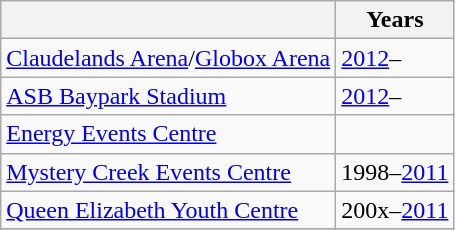<table class="wikitable collapsible">
<tr>
<th></th>
<th>Years</th>
</tr>
<tr>
<td><a href='#'>Claudelands Arena</a>/<a href='#'>Globox Arena</a></td>
<td><a href='#'>2012</a>–</td>
</tr>
<tr>
<td><a href='#'>ASB Baypark Stadium</a></td>
<td><a href='#'>2012</a>–</td>
</tr>
<tr>
<td><a href='#'>Energy Events Centre</a></td>
<td></td>
</tr>
<tr>
<td><a href='#'>Mystery Creek Events Centre</a></td>
<td>1998–<a href='#'>2011</a></td>
</tr>
<tr>
<td><a href='#'>Queen Elizabeth Youth Centre</a></td>
<td>200x–<a href='#'>2011</a></td>
</tr>
<tr>
</tr>
</table>
